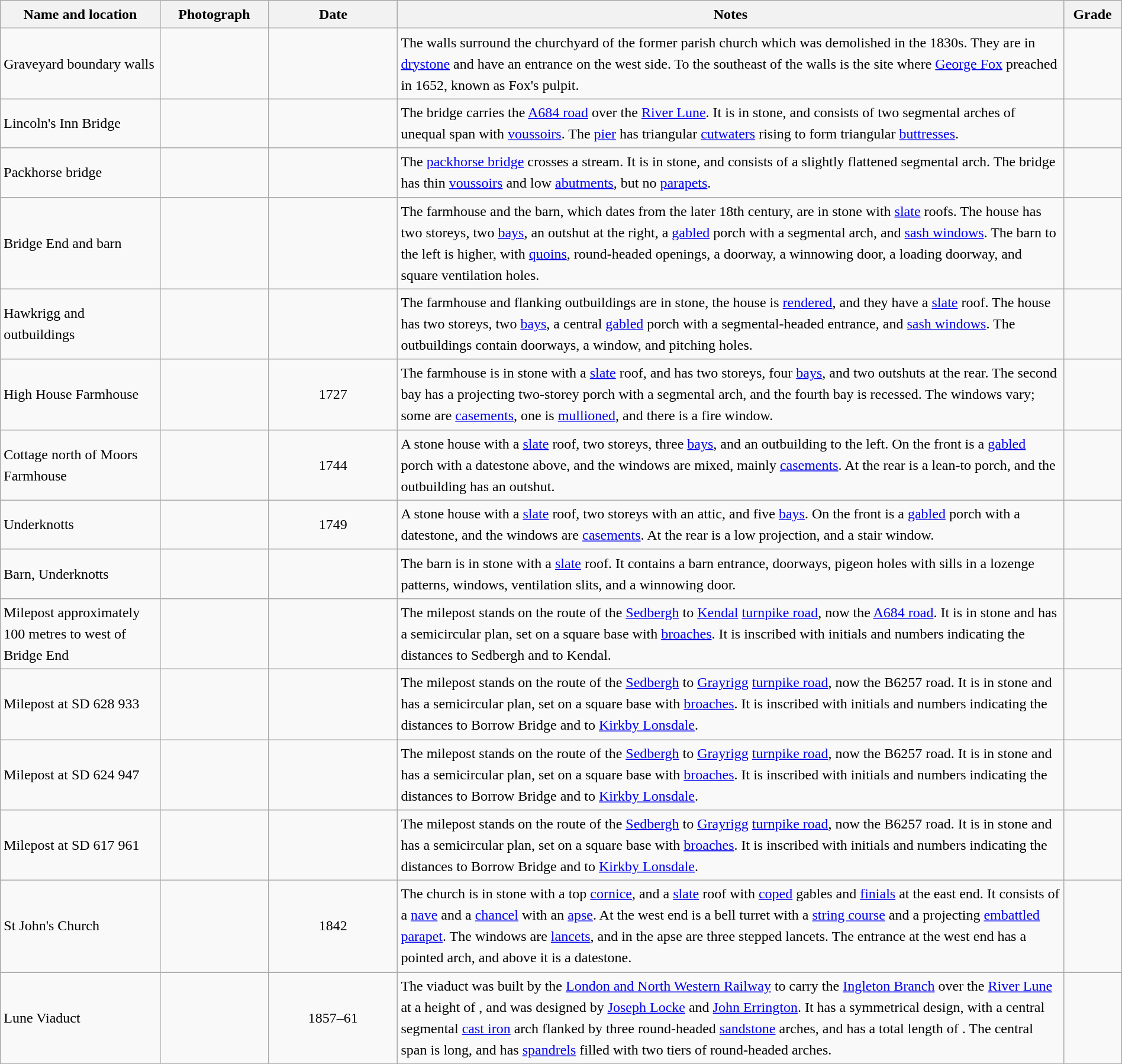<table class="wikitable sortable plainrowheaders" style="width:100%; border:0; text-align:left; line-height:150%;">
<tr>
<th scope="col"  style="width:150px">Name and location</th>
<th scope="col"  style="width:100px" class="unsortable">Photograph</th>
<th scope="col"  style="width:120px">Date</th>
<th scope="col"  style="width:650px" class="unsortable">Notes</th>
<th scope="col"  style="width:50px">Grade</th>
</tr>
<tr>
<td>Graveyard boundary walls<br><small></small></td>
<td></td>
<td align="center"></td>
<td>The walls surround the churchyard of the former parish church which was demolished in the 1830s.  They are in <a href='#'>drystone</a> and have an entrance on the west side.  To the southeast of the walls is the site where <a href='#'>George Fox</a> preached in 1652, known as Fox's pulpit.</td>
<td align="center" ></td>
</tr>
<tr>
<td>Lincoln's Inn Bridge<br><small></small></td>
<td></td>
<td align="center"></td>
<td>The bridge carries the <a href='#'>A684 road</a> over the <a href='#'>River Lune</a>.  It is in stone, and consists of two segmental arches of unequal span with <a href='#'>voussoirs</a>.  The <a href='#'>pier</a> has triangular <a href='#'>cutwaters</a> rising to form triangular <a href='#'>buttresses</a>.</td>
<td align="center" ></td>
</tr>
<tr>
<td>Packhorse bridge<br><small></small></td>
<td></td>
<td align="center"></td>
<td>The <a href='#'>packhorse bridge</a> crosses a stream.  It is in stone, and consists of a slightly flattened segmental arch.  The bridge has thin <a href='#'>voussoirs</a> and low <a href='#'>abutments</a>, but no <a href='#'>parapets</a>.</td>
<td align="center" ></td>
</tr>
<tr>
<td>Bridge End and barn<br><small></small></td>
<td></td>
<td align="center"></td>
<td>The farmhouse and the barn, which dates from the later 18th century, are in stone with <a href='#'>slate</a> roofs.  The house has two storeys, two <a href='#'>bays</a>, an outshut at the right, a <a href='#'>gabled</a> porch with a segmental arch, and <a href='#'>sash windows</a>.  The barn to the left is higher, with <a href='#'>quoins</a>, round-headed openings, a doorway, a winnowing door, a loading doorway, and square ventilation holes.</td>
<td align="center" ></td>
</tr>
<tr>
<td>Hawkrigg and outbuildings<br><small></small></td>
<td></td>
<td align="center"></td>
<td>The farmhouse and flanking outbuildings are in stone, the house is <a href='#'>rendered</a>, and they have a <a href='#'>slate</a> roof.  The house has two storeys, two <a href='#'>bays</a>, a central <a href='#'>gabled</a> porch with a segmental-headed entrance, and <a href='#'>sash windows</a>.  The outbuildings contain doorways, a window, and pitching holes.</td>
<td align="center" ></td>
</tr>
<tr>
<td>High House Farmhouse<br><small></small></td>
<td></td>
<td align="center">1727</td>
<td>The farmhouse is in stone with a <a href='#'>slate</a> roof, and has two storeys, four <a href='#'>bays</a>, and two outshuts at the rear.  The second bay has a projecting two-storey porch with a segmental arch, and the fourth bay is recessed.  The windows vary; some are <a href='#'>casements</a>, one is <a href='#'>mullioned</a>, and there is a fire window.</td>
<td align="center" ></td>
</tr>
<tr>
<td>Cottage north of Moors Farmhouse<br><small></small></td>
<td></td>
<td align="center">1744</td>
<td>A stone house with a <a href='#'>slate</a> roof, two storeys, three <a href='#'>bays</a>, and an outbuilding to the left.  On the front is a <a href='#'>gabled</a> porch with a datestone above, and the windows are mixed, mainly <a href='#'>casements</a>.  At the rear is a lean-to porch, and the outbuilding has an outshut.</td>
<td align="center" ></td>
</tr>
<tr>
<td>Underknotts<br><small></small></td>
<td></td>
<td align="center">1749</td>
<td>A stone house with a <a href='#'>slate</a> roof, two storeys with an attic, and five <a href='#'>bays</a>.  On the front is a <a href='#'>gabled</a> porch with a datestone, and the windows are <a href='#'>casements</a>.  At the rear is a low projection, and a stair window.</td>
<td align="center" ></td>
</tr>
<tr>
<td>Barn, Underknotts<br><small></small></td>
<td></td>
<td align="center"></td>
<td>The barn is in stone with a <a href='#'>slate</a> roof.  It contains a barn entrance, doorways, pigeon holes with sills in a lozenge patterns, windows, ventilation slits, and a winnowing door.</td>
<td align="center" ></td>
</tr>
<tr>
<td>Milepost approximately 100 metres to west of Bridge End<br><small></small></td>
<td></td>
<td align="center"></td>
<td>The milepost stands on the route of the <a href='#'>Sedbergh</a> to <a href='#'>Kendal</a> <a href='#'>turnpike road</a>, now the <a href='#'>A684 road</a>.  It is in stone and has a semicircular plan, set on a square base with <a href='#'>broaches</a>.  It is inscribed with initials and numbers indicating the distances to Sedbergh and to Kendal.</td>
<td align="center" ></td>
</tr>
<tr>
<td>Milepost at SD 628 933<br><small></small></td>
<td></td>
<td align="center"></td>
<td>The milepost stands on the route of the <a href='#'>Sedbergh</a> to <a href='#'>Grayrigg</a> <a href='#'>turnpike road</a>, now the B6257 road.  It is in stone and has a semicircular plan, set on a square base with <a href='#'>broaches</a>.  It is inscribed with initials and numbers indicating the distances to Borrow Bridge and to <a href='#'>Kirkby Lonsdale</a>.</td>
<td align="center" ></td>
</tr>
<tr>
<td>Milepost at SD 624 947<br><small></small></td>
<td></td>
<td align="center"></td>
<td>The milepost stands on the route of the <a href='#'>Sedbergh</a> to <a href='#'>Grayrigg</a> <a href='#'>turnpike road</a>, now the B6257 road.  It is in stone and has a semicircular plan, set on a square base with <a href='#'>broaches</a>.  It is inscribed with initials and numbers indicating the distances to Borrow Bridge and to <a href='#'>Kirkby Lonsdale</a>.</td>
<td align="center" ></td>
</tr>
<tr>
<td>Milepost at SD 617 961<br><small></small></td>
<td></td>
<td align="center"></td>
<td>The milepost stands on the route of the <a href='#'>Sedbergh</a> to <a href='#'>Grayrigg</a> <a href='#'>turnpike road</a>, now the B6257 road.  It is in stone and has a semicircular plan, set on a square base with <a href='#'>broaches</a>.  It is inscribed with initials and numbers indicating the distances to Borrow Bridge and to <a href='#'>Kirkby Lonsdale</a>.</td>
<td align="center" ></td>
</tr>
<tr>
<td>St John's Church<br><small></small></td>
<td></td>
<td align="center">1842</td>
<td>The church is in stone with a top <a href='#'>cornice</a>, and a <a href='#'>slate</a> roof with <a href='#'>coped</a> gables and <a href='#'>finials</a> at the east end.  It consists of a <a href='#'>nave</a> and a <a href='#'>chancel</a> with an <a href='#'>apse</a>.  At the west end is a bell turret with a <a href='#'>string course</a> and a projecting <a href='#'>embattled</a> <a href='#'>parapet</a>.  The windows are <a href='#'>lancets</a>, and in the apse are three stepped lancets.  The entrance at the west end has a pointed arch, and above it is a datestone.</td>
<td align="center" ></td>
</tr>
<tr>
<td>Lune Viaduct<br><small></small></td>
<td></td>
<td align="center">1857–61</td>
<td>The viaduct was built by the <a href='#'>London and North Western Railway</a> to carry the <a href='#'>Ingleton Branch</a> over the <a href='#'>River Lune</a> at a height of , and was designed by <a href='#'>Joseph Locke</a> and <a href='#'>John Errington</a>.  It has a symmetrical design, with a central segmental <a href='#'>cast iron</a> arch flanked by three round-headed <a href='#'>sandstone</a> arches, and has a total length of .  The central span is  long, and has <a href='#'>spandrels</a> filled with two tiers of round-headed arches.</td>
<td align="center" ></td>
</tr>
<tr>
</tr>
</table>
